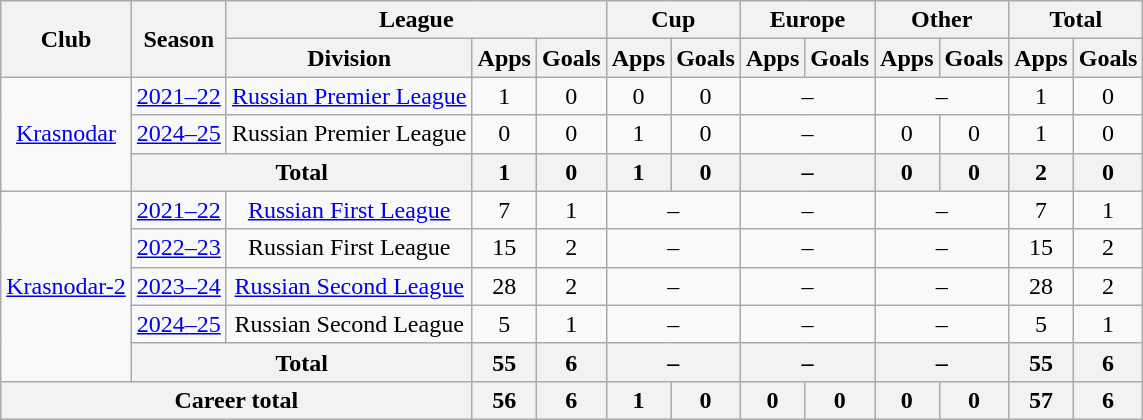<table class="wikitable" style="text-align: center;">
<tr>
<th rowspan=2>Club</th>
<th rowspan=2>Season</th>
<th colspan=3>League</th>
<th colspan=2>Cup</th>
<th colspan=2>Europe</th>
<th colspan=2>Other</th>
<th colspan=2>Total</th>
</tr>
<tr>
<th>Division</th>
<th>Apps</th>
<th>Goals</th>
<th>Apps</th>
<th>Goals</th>
<th>Apps</th>
<th>Goals</th>
<th>Apps</th>
<th>Goals</th>
<th>Apps</th>
<th>Goals</th>
</tr>
<tr>
<td rowspan="3"><a href='#'>Krasnodar</a></td>
<td><a href='#'>2021–22</a></td>
<td><a href='#'>Russian Premier League</a></td>
<td>1</td>
<td>0</td>
<td>0</td>
<td>0</td>
<td colspan=2>–</td>
<td colspan=2>–</td>
<td>1</td>
<td>0</td>
</tr>
<tr>
<td><a href='#'>2024–25</a></td>
<td>Russian Premier League</td>
<td>0</td>
<td>0</td>
<td>1</td>
<td>0</td>
<td colspan=2>–</td>
<td>0</td>
<td>0</td>
<td>1</td>
<td>0</td>
</tr>
<tr>
<th colspan=2>Total</th>
<th>1</th>
<th>0</th>
<th>1</th>
<th>0</th>
<th colspan=2>–</th>
<th>0</th>
<th>0</th>
<th>2</th>
<th>0</th>
</tr>
<tr>
<td rowspan="5"><a href='#'>Krasnodar-2</a></td>
<td><a href='#'>2021–22</a></td>
<td><a href='#'>Russian First League</a></td>
<td>7</td>
<td>1</td>
<td colspan=2>–</td>
<td colspan=2>–</td>
<td colspan=2>–</td>
<td>7</td>
<td>1</td>
</tr>
<tr>
<td><a href='#'>2022–23</a></td>
<td>Russian First League</td>
<td>15</td>
<td>2</td>
<td colspan=2>–</td>
<td colspan=2>–</td>
<td colspan=2>–</td>
<td>15</td>
<td>2</td>
</tr>
<tr>
<td><a href='#'>2023–24</a></td>
<td><a href='#'>Russian Second League</a></td>
<td>28</td>
<td>2</td>
<td colspan=2>–</td>
<td colspan=2>–</td>
<td colspan=2>–</td>
<td>28</td>
<td>2</td>
</tr>
<tr>
<td><a href='#'>2024–25</a></td>
<td>Russian Second League</td>
<td>5</td>
<td>1</td>
<td colspan=2>–</td>
<td colspan=2>–</td>
<td colspan=2>–</td>
<td>5</td>
<td>1</td>
</tr>
<tr>
<th colspan=2>Total</th>
<th>55</th>
<th>6</th>
<th colspan=2>–</th>
<th colspan=2>–</th>
<th colspan=2>–</th>
<th>55</th>
<th>6</th>
</tr>
<tr>
<th colspan=3>Career total</th>
<th>56</th>
<th>6</th>
<th>1</th>
<th>0</th>
<th>0</th>
<th>0</th>
<th>0</th>
<th>0</th>
<th>57</th>
<th>6</th>
</tr>
</table>
